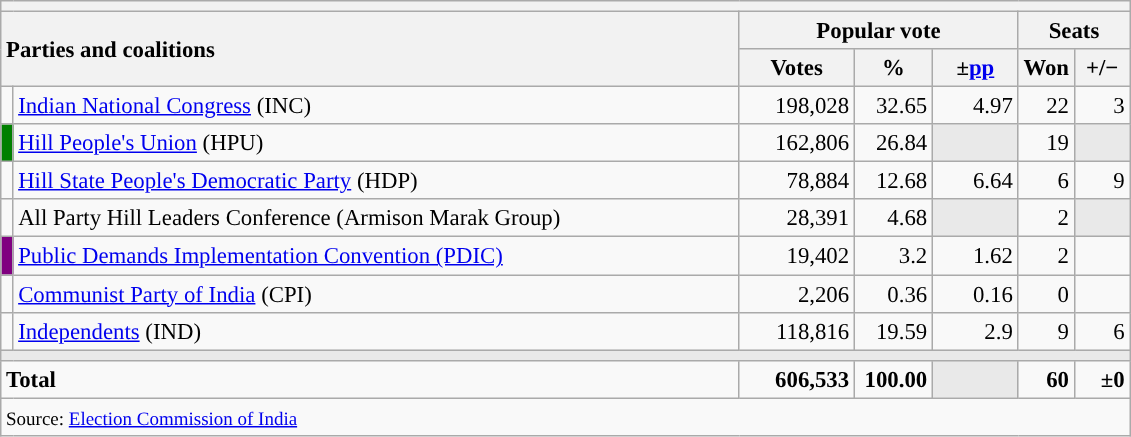<table class="wikitable" style="text-align:right; font-size:95%;">
<tr>
<th colspan=10></th>
</tr>
<tr>
<th style="text-align:left;" rowspan="2" colspan="2" width="485">Parties and coalitions</th>
<th colspan="3">Popular vote</th>
<th colspan="2">Seats</th>
</tr>
<tr>
<th width="70">Votes</th>
<th width="45">%</th>
<th width="50">±<a href='#'>pp</a></th>
<th width="30">Won</th>
<th width="30">+/−</th>
</tr>
<tr>
<td width="1" style="color:inherit;background:"></td>
<td align="left"><a href='#'>Indian National Congress</a> (INC)</td>
<td>198,028</td>
<td>32.65</td>
<td>4.97 </td>
<td>22</td>
<td>3 </td>
</tr>
<tr>
<td width="1" bgcolor="green"></td>
<td align="left"><a href='#'>Hill People's Union</a> (HPU)</td>
<td>162,806</td>
<td>26.84</td>
<td style="color:inherit;background:#E9E9E9"></td>
<td>19</td>
<td style="color:inherit;background:#E9E9E9"></td>
</tr>
<tr>
<td width="1"></td>
<td align="left"><a href='#'>Hill State People's Democratic Party</a> (HDP)</td>
<td>78,884</td>
<td>12.68</td>
<td>6.64 </td>
<td>6</td>
<td>9 </td>
</tr>
<tr>
<td width="1"></td>
<td align="left">All Party Hill Leaders Conference (Armison Marak Group)</td>
<td>28,391</td>
<td>4.68</td>
<td style="color:inherit;background:#E9E9E9"></td>
<td>2</td>
<td style="color:inherit;background:#E9E9E9"></td>
</tr>
<tr>
<td width="1" bgcolor="purple"></td>
<td align="left"><a href='#'>Public Demands Implementation Convention (PDIC)</a></td>
<td>19,402</td>
<td>3.2</td>
<td>1.62 </td>
<td>2</td>
<td></td>
</tr>
<tr>
<td></td>
<td align="left"><a href='#'>Communist Party of India</a> (CPI)</td>
<td>2,206</td>
<td>0.36</td>
<td>0.16 </td>
<td>0</td>
<td></td>
</tr>
<tr>
<td></td>
<td align="left"><a href='#'>Independents</a> (IND)</td>
<td>118,816</td>
<td>19.59</td>
<td>2.9 </td>
<td>9</td>
<td>6 </td>
</tr>
<tr>
<td colspan="7" bgcolor="#E9E9E9"></td>
</tr>
<tr style="font-weight:bold;">
<td align="left" colspan="2">Total</td>
<td>606,533</td>
<td>100.00</td>
<td bgcolor="#E9E9E9"></td>
<td>60</td>
<td>±0</td>
</tr>
<tr>
<td style="text-align:left;" colspan="7"><small>Source: <a href='#'>Election Commission of India</a></small></td>
</tr>
</table>
